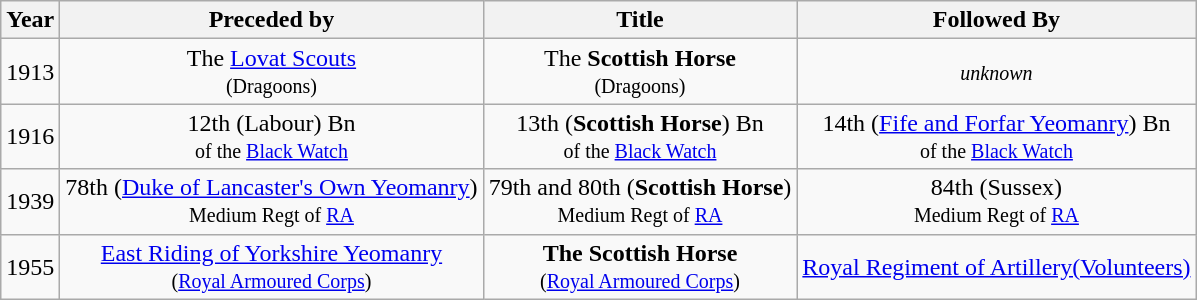<table class="wikitable">
<tr>
<th>Year</th>
<th>Preceded by</th>
<th>Title</th>
<th>Followed By</th>
</tr>
<tr>
<td>1913</td>
<td align=center>The <a href='#'>Lovat Scouts</a><br><small>(Dragoons)</small></td>
<td align=center>The <strong>Scottish Horse</strong> <br><small>(Dragoons)</small></td>
<td align=center><small><em>unknown </em></small></td>
</tr>
<tr>
<td>1916</td>
<td align=center>12th (Labour) Bn <br><small>of the <a href='#'>Black Watch</a></small></td>
<td align=center>13th (<strong>Scottish Horse</strong>) Bn <br><small>of the <a href='#'>Black Watch</a></small></td>
<td align=center>14th (<a href='#'>Fife and Forfar Yeomanry</a>) Bn <br><small>of the <a href='#'>Black Watch</a></small></td>
</tr>
<tr>
<td>1939</td>
<td align=center>78th (<a href='#'>Duke of Lancaster's Own Yeomanry</a>)<br><small>Medium Regt of <a href='#'>RA</a></small></td>
<td align=center>79th and 80th (<strong>Scottish Horse</strong>) <br><small>Medium Regt of <a href='#'>RA</a></small></td>
<td align=center>84th (Sussex) <br><small>Medium Regt of <a href='#'>RA</a></small></td>
</tr>
<tr>
<td>1955</td>
<td align=center><a href='#'>East Riding of Yorkshire Yeomanry</a><br><small>(<a href='#'>Royal Armoured Corps</a>)</small></td>
<td align=center><strong>The Scottish Horse</strong><br><small>(<a href='#'>Royal Armoured Corps</a>)</small></td>
<td align=center><a href='#'>Royal Regiment of Artillery(Volunteers)</a></td>
</tr>
</table>
